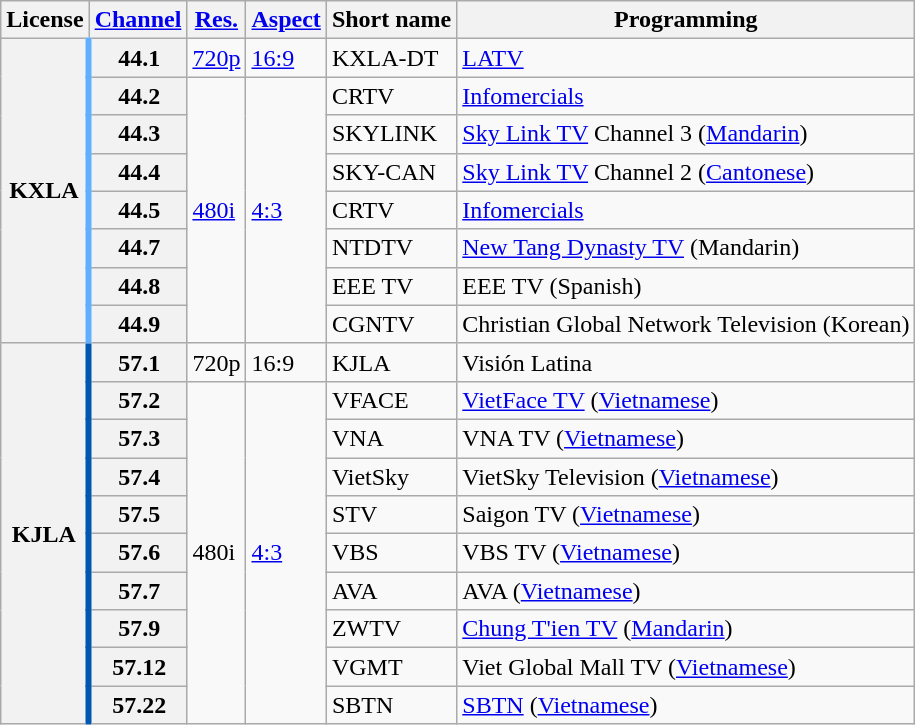<table class="wikitable">
<tr>
<th scope = "col">License</th>
<th scope = "col"><a href='#'>Channel</a></th>
<th scope = "col"><a href='#'>Res.</a></th>
<th scope = "col"><a href='#'>Aspect</a></th>
<th scope = "col">Short name</th>
<th scope = "col">Programming</th>
</tr>
<tr>
<th rowspan = "8" style="border-right: 4px solid #60B0FF;">KXLA</th>
<th scope = "row">44.1</th>
<td><a href='#'>720p</a></td>
<td><a href='#'>16:9</a></td>
<td>KXLA-DT</td>
<td><a href='#'>LATV</a></td>
</tr>
<tr>
<th scope = "row">44.2</th>
<td rowspan="7"><a href='#'>480i</a></td>
<td rowspan="7"><a href='#'>4:3</a></td>
<td>CRTV</td>
<td><a href='#'>Infomercials</a></td>
</tr>
<tr>
<th scope = "row">44.3</th>
<td>SKYLINK</td>
<td><a href='#'>Sky Link TV</a> Channel 3 (<a href='#'>Mandarin</a>)</td>
</tr>
<tr>
<th scope = "row">44.4</th>
<td>SKY-CAN</td>
<td><a href='#'>Sky Link TV</a> Channel 2 (<a href='#'>Cantonese</a>)</td>
</tr>
<tr>
<th scope = "row">44.5</th>
<td>CRTV</td>
<td><a href='#'>Infomercials</a></td>
</tr>
<tr>
<th scope = "row">44.7</th>
<td>NTDTV</td>
<td><a href='#'>New Tang Dynasty TV</a> (Mandarin)</td>
</tr>
<tr>
<th scope = "row">44.8</th>
<td>EEE TV</td>
<td>EEE TV (Spanish)</td>
</tr>
<tr>
<th scope = "row">44.9</th>
<td>CGNTV</td>
<td>Christian Global Network Television (Korean)</td>
</tr>
<tr>
<th rowspan = "10" scope = "row" style="border-right: 4px solid #0057AF;">KJLA</th>
<th scope = "row">57.1</th>
<td>720p</td>
<td>16:9</td>
<td>KJLA</td>
<td>Visión Latina</td>
</tr>
<tr>
<th scope = "row">57.2</th>
<td rowspan="9">480i</td>
<td rowspan="9"><a href='#'>4:3</a></td>
<td>VFACE</td>
<td><a href='#'>VietFace TV</a> (<a href='#'>Vietnamese</a>)</td>
</tr>
<tr>
<th scope = "row">57.3</th>
<td>VNA</td>
<td>VNA TV (<a href='#'>Vietnamese</a>)</td>
</tr>
<tr>
<th scope = "row">57.4</th>
<td>VietSky</td>
<td>VietSky Television (<a href='#'>Vietnamese</a>)</td>
</tr>
<tr>
<th scope = "row">57.5</th>
<td>STV</td>
<td>Saigon TV (<a href='#'>Vietnamese</a>)</td>
</tr>
<tr>
<th scope = "row">57.6</th>
<td>VBS</td>
<td>VBS TV (<a href='#'>Vietnamese</a>)</td>
</tr>
<tr>
<th scope = "row">57.7</th>
<td>AVA</td>
<td>AVA (<a href='#'>Vietnamese</a>)</td>
</tr>
<tr>
<th scope = "row">57.9</th>
<td>ZWTV</td>
<td><a href='#'>Chung T'ien TV</a> (<a href='#'>Mandarin</a>)</td>
</tr>
<tr>
<th scope = "row">57.12</th>
<td>VGMT</td>
<td>Viet Global Mall TV (<a href='#'>Vietnamese</a>)</td>
</tr>
<tr>
<th scope = "row">57.22</th>
<td>SBTN</td>
<td><a href='#'>SBTN</a> (<a href='#'>Vietnamese</a>)</td>
</tr>
</table>
